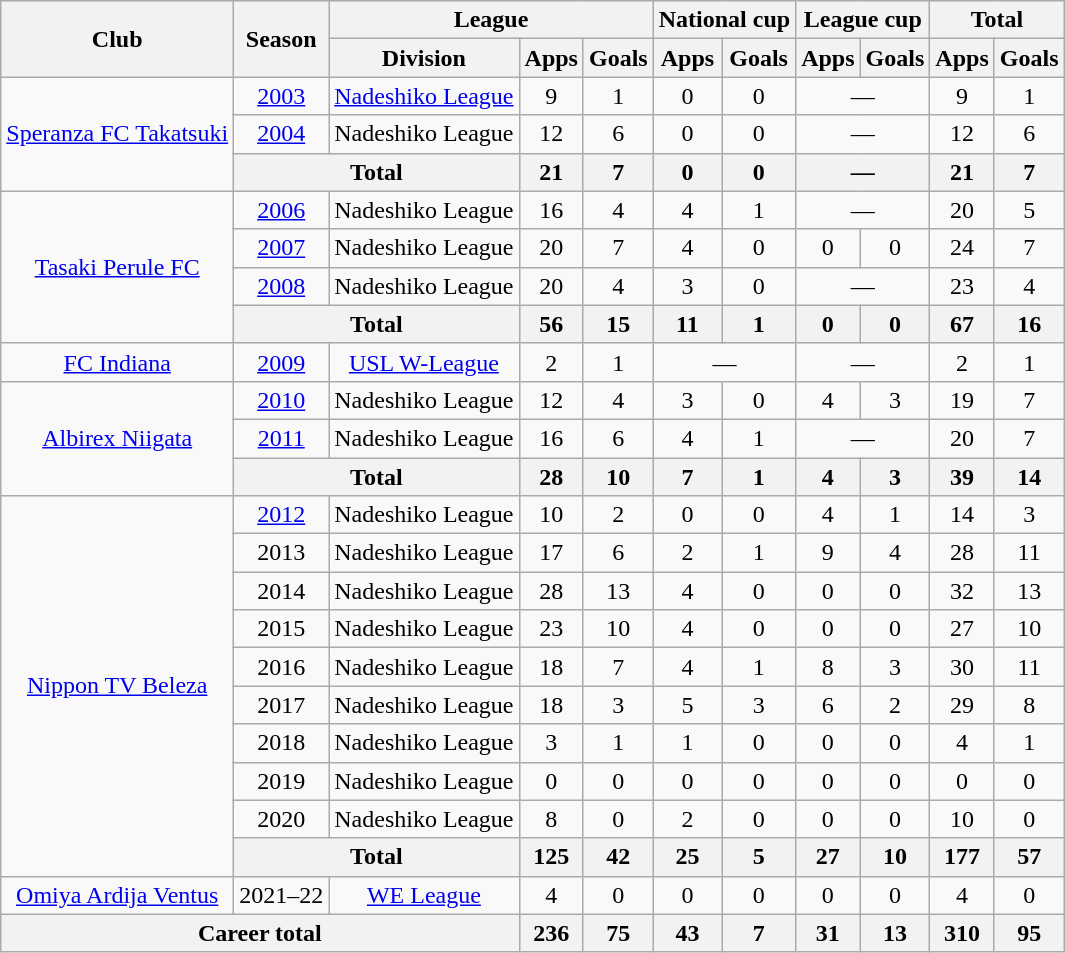<table class="wikitable" style="text-align:center">
<tr>
<th rowspan="2">Club</th>
<th rowspan="2">Season</th>
<th colspan="3">League</th>
<th colspan="2">National cup</th>
<th colspan="2">League cup</th>
<th colspan="2">Total</th>
</tr>
<tr>
<th>Division</th>
<th>Apps</th>
<th>Goals</th>
<th>Apps</th>
<th>Goals</th>
<th>Apps</th>
<th>Goals</th>
<th>Apps</th>
<th>Goals</th>
</tr>
<tr>
<td rowspan="3"><a href='#'>Speranza FC Takatsuki</a></td>
<td><a href='#'>2003</a></td>
<td><a href='#'>Nadeshiko League</a></td>
<td>9</td>
<td>1</td>
<td>0</td>
<td>0</td>
<td colspan="2">—</td>
<td>9</td>
<td>1</td>
</tr>
<tr>
<td><a href='#'>2004</a></td>
<td>Nadeshiko League</td>
<td>12</td>
<td>6</td>
<td>0</td>
<td>0</td>
<td colspan="2">—</td>
<td>12</td>
<td>6</td>
</tr>
<tr>
<th colspan="2">Total</th>
<th>21</th>
<th>7</th>
<th>0</th>
<th>0</th>
<th colspan="2">—</th>
<th>21</th>
<th>7</th>
</tr>
<tr>
<td rowspan="4"><a href='#'>Tasaki Perule FC</a></td>
<td><a href='#'>2006</a></td>
<td>Nadeshiko League</td>
<td>16</td>
<td>4</td>
<td>4</td>
<td>1</td>
<td colspan="2">—</td>
<td>20</td>
<td>5</td>
</tr>
<tr>
<td><a href='#'>2007</a></td>
<td>Nadeshiko League</td>
<td>20</td>
<td>7</td>
<td>4</td>
<td>0</td>
<td>0</td>
<td>0</td>
<td>24</td>
<td>7</td>
</tr>
<tr>
<td><a href='#'>2008</a></td>
<td>Nadeshiko League</td>
<td>20</td>
<td>4</td>
<td>3</td>
<td>0</td>
<td colspan="2">—</td>
<td>23</td>
<td>4</td>
</tr>
<tr>
<th colspan="2">Total</th>
<th>56</th>
<th>15</th>
<th>11</th>
<th>1</th>
<th>0</th>
<th>0</th>
<th>67</th>
<th>16</th>
</tr>
<tr>
<td><a href='#'>FC Indiana</a></td>
<td><a href='#'>2009</a></td>
<td><a href='#'>USL W-League</a></td>
<td>2</td>
<td>1</td>
<td colspan="2">—</td>
<td colspan="2">—</td>
<td>2</td>
<td>1</td>
</tr>
<tr>
<td rowspan="3"><a href='#'>Albirex Niigata</a></td>
<td><a href='#'>2010</a></td>
<td>Nadeshiko League</td>
<td>12</td>
<td>4</td>
<td>3</td>
<td>0</td>
<td>4</td>
<td>3</td>
<td>19</td>
<td>7</td>
</tr>
<tr>
<td><a href='#'>2011</a></td>
<td>Nadeshiko League</td>
<td>16</td>
<td>6</td>
<td>4</td>
<td>1</td>
<td colspan="2">—</td>
<td>20</td>
<td>7</td>
</tr>
<tr>
<th colspan="2">Total</th>
<th>28</th>
<th>10</th>
<th>7</th>
<th>1</th>
<th>4</th>
<th>3</th>
<th>39</th>
<th>14</th>
</tr>
<tr>
<td rowspan="10"><a href='#'>Nippon TV Beleza</a></td>
<td><a href='#'>2012</a></td>
<td>Nadeshiko League</td>
<td>10</td>
<td>2</td>
<td>0</td>
<td>0</td>
<td>4</td>
<td>1</td>
<td>14</td>
<td>3</td>
</tr>
<tr>
<td>2013</td>
<td>Nadeshiko League</td>
<td>17</td>
<td>6</td>
<td>2</td>
<td>1</td>
<td>9</td>
<td>4</td>
<td>28</td>
<td>11</td>
</tr>
<tr>
<td>2014</td>
<td>Nadeshiko League</td>
<td>28</td>
<td>13</td>
<td>4</td>
<td>0</td>
<td>0</td>
<td>0</td>
<td>32</td>
<td>13</td>
</tr>
<tr>
<td>2015</td>
<td>Nadeshiko League</td>
<td>23</td>
<td>10</td>
<td>4</td>
<td>0</td>
<td>0</td>
<td>0</td>
<td>27</td>
<td>10</td>
</tr>
<tr>
<td>2016</td>
<td>Nadeshiko League</td>
<td>18</td>
<td>7</td>
<td>4</td>
<td>1</td>
<td>8</td>
<td>3</td>
<td>30</td>
<td>11</td>
</tr>
<tr>
<td>2017</td>
<td>Nadeshiko League</td>
<td>18</td>
<td>3</td>
<td>5</td>
<td>3</td>
<td>6</td>
<td>2</td>
<td>29</td>
<td>8</td>
</tr>
<tr>
<td>2018</td>
<td>Nadeshiko League</td>
<td>3</td>
<td>1</td>
<td>1</td>
<td>0</td>
<td>0</td>
<td>0</td>
<td>4</td>
<td>1</td>
</tr>
<tr>
<td>2019</td>
<td>Nadeshiko League</td>
<td>0</td>
<td>0</td>
<td>0</td>
<td>0</td>
<td>0</td>
<td>0</td>
<td>0</td>
<td>0</td>
</tr>
<tr>
<td>2020</td>
<td>Nadeshiko League</td>
<td>8</td>
<td>0</td>
<td>2</td>
<td>0</td>
<td>0</td>
<td>0</td>
<td>10</td>
<td>0</td>
</tr>
<tr>
<th colspan="2">Total</th>
<th>125</th>
<th>42</th>
<th>25</th>
<th>5</th>
<th>27</th>
<th>10</th>
<th>177</th>
<th>57</th>
</tr>
<tr>
<td><a href='#'>Omiya Ardija Ventus</a></td>
<td>2021–22</td>
<td><a href='#'>WE League</a></td>
<td>4</td>
<td>0</td>
<td>0</td>
<td>0</td>
<td>0</td>
<td>0</td>
<td>4</td>
<td>0</td>
</tr>
<tr>
<th colspan="3">Career total</th>
<th>236</th>
<th>75</th>
<th>43</th>
<th>7</th>
<th>31</th>
<th>13</th>
<th>310</th>
<th>95</th>
</tr>
</table>
